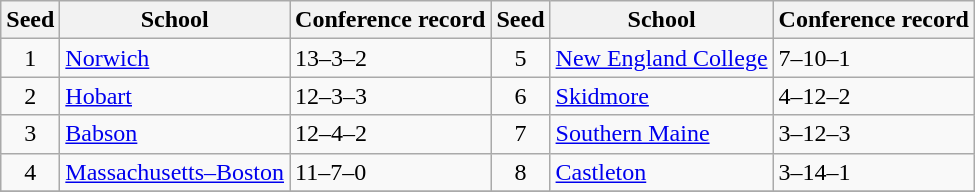<table class="wikitable">
<tr>
<th>Seed</th>
<th>School</th>
<th>Conference record</th>
<th>Seed</th>
<th>School</th>
<th>Conference record</th>
</tr>
<tr>
<td align=center>1</td>
<td><a href='#'>Norwich</a></td>
<td>13–3–2</td>
<td align=center>5</td>
<td><a href='#'>New England College</a></td>
<td>7–10–1</td>
</tr>
<tr>
<td align=center>2</td>
<td><a href='#'>Hobart</a></td>
<td>12–3–3</td>
<td align=center>6</td>
<td><a href='#'>Skidmore</a></td>
<td>4–12–2</td>
</tr>
<tr>
<td align=center>3</td>
<td><a href='#'>Babson</a></td>
<td>12–4–2</td>
<td align=center>7</td>
<td><a href='#'>Southern Maine</a></td>
<td>3–12–3</td>
</tr>
<tr>
<td align=center>4</td>
<td><a href='#'>Massachusetts–Boston</a></td>
<td>11–7–0</td>
<td align=center>8</td>
<td><a href='#'>Castleton</a></td>
<td>3–14–1</td>
</tr>
<tr>
</tr>
</table>
